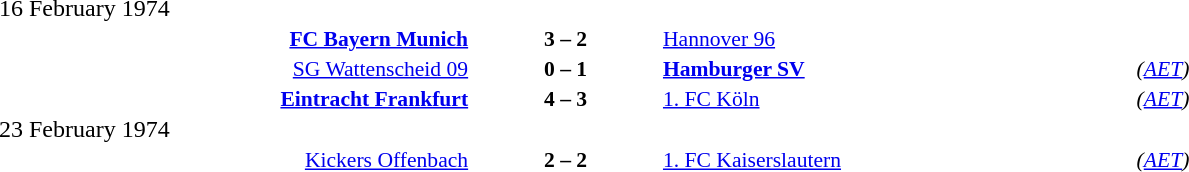<table width=100% cellspacing=1>
<tr>
<th width=25%></th>
<th width=10%></th>
<th width=25%></th>
<th></th>
</tr>
<tr>
<td>16 February 1974</td>
</tr>
<tr style=font-size:90%>
<td align=right><strong><a href='#'>FC Bayern Munich</a></strong></td>
<td align=center><strong>3 – 2</strong></td>
<td><a href='#'>Hannover 96</a></td>
</tr>
<tr style=font-size:90%>
<td align=right><a href='#'>SG Wattenscheid 09</a></td>
<td align=center><strong>0 – 1</strong></td>
<td><strong><a href='#'>Hamburger SV</a></strong></td>
<td><em>(<a href='#'>AET</a>)</em></td>
</tr>
<tr style=font-size:90%>
<td align=right><strong><a href='#'>Eintracht Frankfurt</a></strong></td>
<td align=center><strong>4 – 3</strong></td>
<td><a href='#'>1. FC Köln</a></td>
<td><em>(<a href='#'>AET</a>)</em></td>
</tr>
<tr>
<td>23 February 1974</td>
</tr>
<tr style=font-size:90%>
<td align=right><a href='#'>Kickers Offenbach</a></td>
<td align=center><strong>2 – 2</strong></td>
<td><a href='#'>1. FC Kaiserslautern</a></td>
<td><em>(<a href='#'>AET</a>)</em></td>
</tr>
</table>
